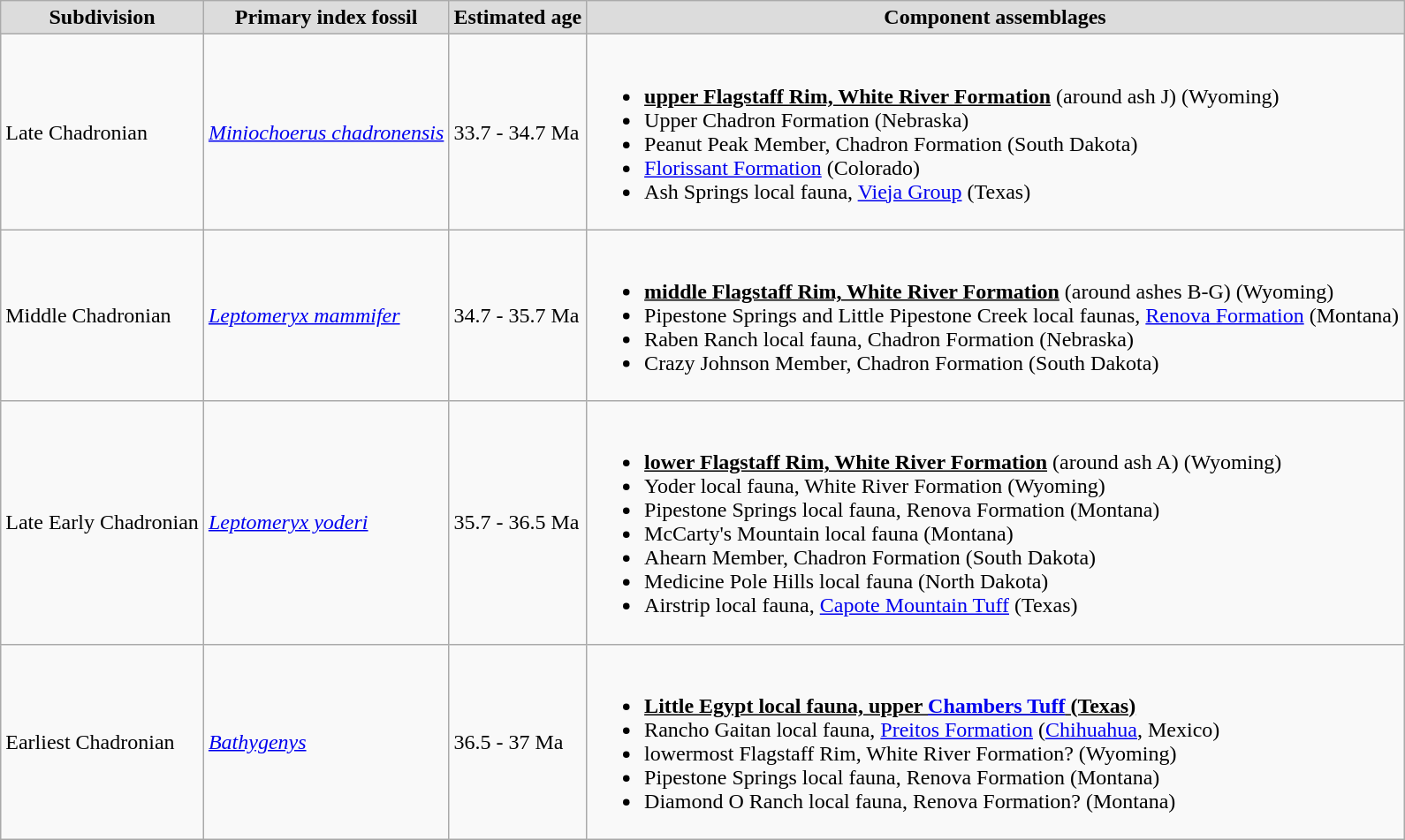<table class="wikitable">
<tr style="text-align:center; background:gainsboro;">
<td><strong>Subdivision</strong></td>
<td><strong>Primary index fossil</strong></td>
<td><strong>Estimated age</strong></td>
<td><strong>Component assemblages</strong></td>
</tr>
<tr>
<td>Late Chadronian</td>
<td><em><a href='#'>Miniochoerus chadronensis</a></em></td>
<td>33.7 - 34.7 Ma</td>
<td><br><ul><li><u><strong>upper Flagstaff Rim, White River Formation</strong></u> (around ash J) (Wyoming)</li><li>Upper Chadron Formation (Nebraska)</li><li>Peanut Peak Member, Chadron Formation (South Dakota)</li><li><a href='#'>Florissant Formation</a> (Colorado)</li><li>Ash Springs local fauna, <a href='#'>Vieja Group</a> (Texas)</li></ul></td>
</tr>
<tr>
<td>Middle Chadronian</td>
<td><em><a href='#'>Leptomeryx mammifer</a></em></td>
<td>34.7 - 35.7 Ma</td>
<td><br><ul><li><u><strong>middle Flagstaff Rim, White River Formation</strong></u> (around ashes B-G) (Wyoming)</li><li>Pipestone Springs and Little Pipestone Creek local faunas, <a href='#'>Renova Formation</a> (Montana)</li><li>Raben Ranch local fauna, Chadron Formation (Nebraska)</li><li>Crazy Johnson Member, Chadron Formation (South Dakota)</li></ul></td>
</tr>
<tr>
<td>Late Early Chadronian</td>
<td><em><a href='#'>Leptomeryx yoderi</a></em></td>
<td>35.7 - 36.5 Ma</td>
<td><br><ul><li><u><strong>lower Flagstaff Rim, White River Formation</strong></u> (around ash A) (Wyoming)</li><li>Yoder local fauna, White River Formation (Wyoming)</li><li>Pipestone Springs local fauna, Renova Formation (Montana)</li><li>McCarty's Mountain local fauna (Montana)</li><li>Ahearn Member, Chadron Formation (South Dakota)</li><li>Medicine Pole Hills local fauna (North Dakota)</li><li>Airstrip local fauna, <a href='#'>Capote Mountain Tuff</a> (Texas)</li></ul></td>
</tr>
<tr>
<td>Earliest Chadronian</td>
<td><em><a href='#'>Bathygenys</a></em></td>
<td>36.5 - 37 Ma</td>
<td><br><ul><li><strong><u>Little Egypt local fauna, upper <a href='#'>Chambers Tuff</a> (Texas)</u></strong></li><li>Rancho Gaitan local fauna, <a href='#'>Preitos Formation</a> (<a href='#'>Chihuahua</a>, Mexico)</li><li>lowermost Flagstaff Rim, White River Formation? (Wyoming)</li><li>Pipestone Springs local fauna, Renova Formation (Montana)</li><li>Diamond O Ranch local fauna, Renova Formation? (Montana)</li></ul></td>
</tr>
</table>
